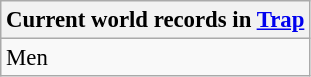<table class="wikitable" style="font-size: 95%">
<tr>
<th colspan=7>Current world records in <a href='#'>Trap</a></th>
</tr>
<tr>
<td>Men<br></td>
</tr>
</table>
